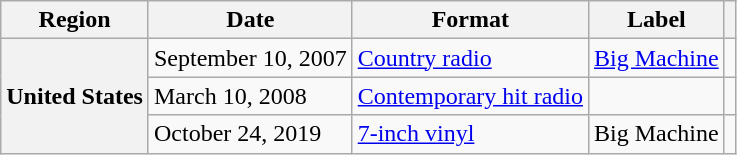<table class="wikitable plainrowheaders">
<tr>
<th scope="col">Region</th>
<th scope="col">Date</th>
<th scope="col">Format</th>
<th scope="col">Label</th>
<th scope="col"></th>
</tr>
<tr>
<th scope="row" rowspan="3">United States</th>
<td>September 10, 2007</td>
<td><a href='#'>Country radio</a></td>
<td><a href='#'>Big Machine</a></td>
<td align="center"></td>
</tr>
<tr>
<td>March 10, 2008</td>
<td><a href='#'>Contemporary hit radio</a></td>
<td></td>
<td align="center"></td>
</tr>
<tr>
<td>October 24, 2019</td>
<td><a href='#'>7-inch vinyl</a></td>
<td>Big Machine</td>
<td align="center"></td>
</tr>
</table>
